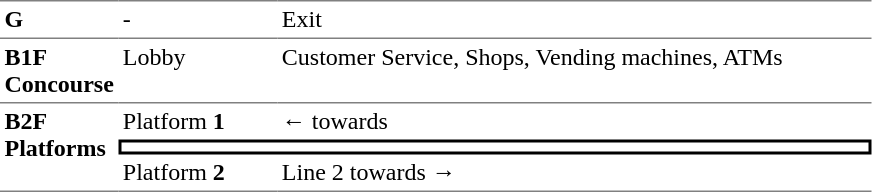<table table border=0 cellspacing=0 cellpadding=3>
<tr>
<td style="border-top:solid 1px gray;" width=50 valign=top><strong>G</strong></td>
<td style="border-top:solid 1px gray;" width=100 valign=top>-</td>
<td style="border-top:solid 1px gray;" width=390 valign=top>Exit</td>
</tr>
<tr>
<td style="border-bottom:solid 1px gray; border-top:solid 1px gray;" valign=top width=50><strong>B1F<br>Concourse</strong></td>
<td style="border-bottom:solid 1px gray; border-top:solid 1px gray;" valign=top width=100>Lobby</td>
<td style="border-bottom:solid 1px gray; border-top:solid 1px gray;" valign=top width=390>Customer Service, Shops, Vending machines, ATMs</td>
</tr>
<tr>
<td style="border-bottom:solid 1px gray;" rowspan="3" valign=top><strong>B2F<br>Platforms</strong></td>
<td>Platform <strong>1</strong></td>
<td>←  towards  </td>
</tr>
<tr>
<td style="border-right:solid 2px black;border-left:solid 2px black;border-top:solid 2px black;border-bottom:solid 2px black;text-align:center;" colspan=2></td>
</tr>
<tr>
<td style="border-bottom:solid 1px gray;">Platform <strong>2</strong></td>
<td style="border-bottom:solid 1px gray;">  Line 2 towards   →</td>
</tr>
</table>
